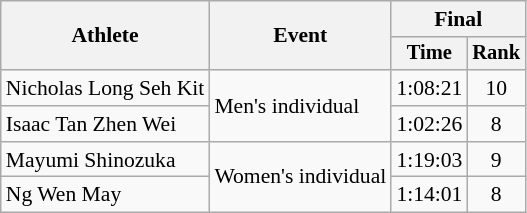<table class="wikitable" style="font-size:90%">
<tr>
<th rowspan="2">Athlete</th>
<th rowspan="2">Event</th>
<th colspan="2">Final</th>
</tr>
<tr style="font-size:95%">
<th>Time</th>
<th>Rank</th>
</tr>
<tr align="center">
<td align="left">Nicholas Long Seh Kit</td>
<td rowspan="2" align="left">Men's individual</td>
<td>1:08:21</td>
<td>10</td>
</tr>
<tr align="center">
<td align="left">Isaac Tan Zhen Wei</td>
<td>1:02:26</td>
<td>8</td>
</tr>
<tr align="center">
<td align="left">Mayumi Shinozuka</td>
<td rowspan="2" align="left">Women's individual</td>
<td>1:19:03</td>
<td>9</td>
</tr>
<tr align="center">
<td align="left">Ng Wen May</td>
<td>1:14:01</td>
<td>8</td>
</tr>
</table>
